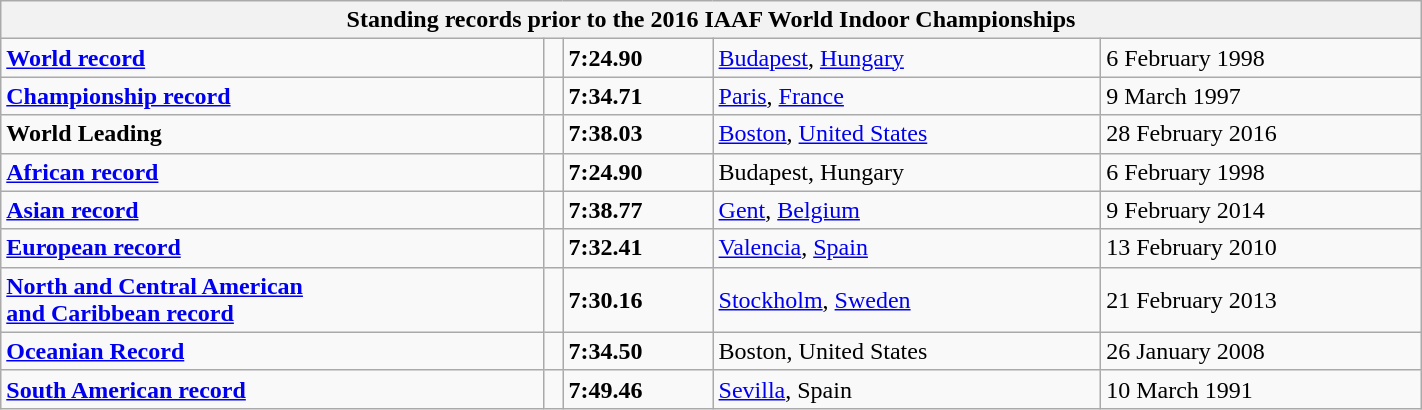<table class="wikitable" width=75%>
<tr>
<th colspan="5">Standing records prior to the 2016 IAAF World Indoor Championships</th>
</tr>
<tr>
<td><strong><a href='#'>World record</a></strong></td>
<td></td>
<td><strong>7:24.90</strong></td>
<td><a href='#'>Budapest</a>, <a href='#'>Hungary</a></td>
<td>6 February 1998</td>
</tr>
<tr>
<td><strong><a href='#'>Championship record</a></strong></td>
<td></td>
<td><strong>7:34.71</strong></td>
<td><a href='#'>Paris</a>, <a href='#'>France</a></td>
<td>9 March 1997</td>
</tr>
<tr>
<td><strong>World Leading</strong></td>
<td></td>
<td><strong>7:38.03</strong></td>
<td><a href='#'>Boston</a>, <a href='#'>United States</a></td>
<td>28 February 2016</td>
</tr>
<tr>
<td><strong><a href='#'>African record</a></strong></td>
<td></td>
<td><strong>7:24.90</strong></td>
<td>Budapest, Hungary</td>
<td>6 February 1998</td>
</tr>
<tr>
<td><strong><a href='#'>Asian record</a></strong></td>
<td></td>
<td><strong>7:38.77</strong></td>
<td><a href='#'>Gent</a>, <a href='#'>Belgium</a></td>
<td>9 February 2014</td>
</tr>
<tr>
<td><strong><a href='#'>European record</a></strong></td>
<td></td>
<td><strong>7:32.41</strong></td>
<td><a href='#'>Valencia</a>, <a href='#'>Spain</a></td>
<td>13 February 2010</td>
</tr>
<tr>
<td><strong><a href='#'>North and Central American <br>and Caribbean record</a></strong></td>
<td></td>
<td><strong>7:30.16</strong></td>
<td><a href='#'>Stockholm</a>, <a href='#'>Sweden</a></td>
<td>21 February 2013</td>
</tr>
<tr>
<td><strong><a href='#'>Oceanian Record</a></strong></td>
<td></td>
<td><strong>7:34.50</strong></td>
<td>Boston, United States</td>
<td>26 January 2008</td>
</tr>
<tr>
<td><strong><a href='#'>South American record</a></strong></td>
<td></td>
<td><strong>7:49.46</strong></td>
<td><a href='#'>Sevilla</a>, Spain</td>
<td>10 March 1991</td>
</tr>
</table>
